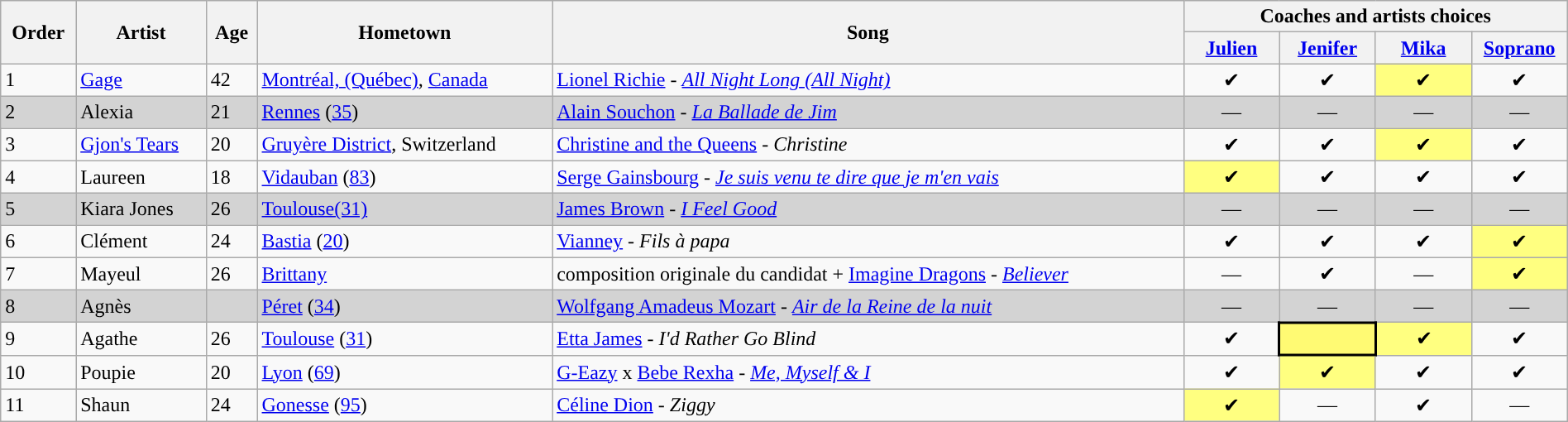<table class="wikitable" style="width:100%;">
<tr>
<th rowspan="2" scope="col">Order</th>
<th rowspan="2" scope="col">Artist</th>
<th rowspan="2" scope="col">Age</th>
<th rowspan="2" scope="col">Hometown</th>
<th rowspan="2" scope="col">Song</th>
<th colspan="4" scope="col">Coaches and artists choices</th>
</tr>
<tr>
<th scope="col" width="70"><a href='#'>Julien</a></th>
<th scope="col" width="70"><a href='#'>Jenifer</a></th>
<th scope="col" width="70"><a href='#'>Mika</a></th>
<th scope="col" width="70"><a href='#'>Soprano</a></th>
</tr>
<tr>
<td>1</td>
<td><a href='#'>Gage</a></td>
<td>42</td>
<td><a href='#'>Montréal, (Québec)</a>, <a href='#'>Canada</a></td>
<td><a href='#'>Lionel Richie</a> - <em><a href='#'>All Night Long (All Night)</a></em></td>
<td style="text-align:center;">✔️</td>
<td style="text-align:center;">✔️</td>
<td style="background:#FFFF80;text-align:center;">✔️</td>
<td style="text-align:center;">✔️</td>
</tr>
<tr style="background:lightgrey">
<td>2</td>
<td>Alexia</td>
<td>21</td>
<td><a href='#'>Rennes</a> (<a href='#'>35</a>)</td>
<td><a href='#'>Alain Souchon</a> - <em><a href='#'>La Ballade de Jim</a></em></td>
<td style="text-align:center;">—</td>
<td style="text-align:center;">—</td>
<td style="text-align:center;">—</td>
<td style="text-align:center;">—</td>
</tr>
<tr>
<td>3</td>
<td><a href='#'>Gjon's Tears</a></td>
<td>20</td>
<td><a href='#'>Gruyère District</a>, Switzerland</td>
<td><a href='#'>Christine and the Queens</a> - <em>Christine</em></td>
<td style="text-align:center;">✔️</td>
<td style="text-align:center;">✔️</td>
<td style="background:#FFFF80;text-align:center;">✔️</td>
<td style="text-align:center;">✔️</td>
</tr>
<tr>
<td>4</td>
<td>Laureen</td>
<td>18</td>
<td><a href='#'>Vidauban</a> (<a href='#'>83</a>)</td>
<td><a href='#'>Serge Gainsbourg</a> - <em><a href='#'>Je suis venu te dire que je m'en vais</a></em></td>
<td style="background:#FFFF80;text-align:center;">✔️</td>
<td style="text-align:center;">✔️</td>
<td style="text-align:center;">✔️</td>
<td style="text-align:center;">✔️</td>
</tr>
<tr style="background:lightgrey">
<td>5</td>
<td>Kiara Jones</td>
<td>26</td>
<td><a href='#'>Toulouse(31)</a></td>
<td><a href='#'>James Brown</a> - <em><a href='#'>I Feel Good</a></em></td>
<td style="text-align:center;">—</td>
<td style="text-align:center;">—</td>
<td style="text-align:center;">—</td>
<td style="text-align:center;">—</td>
</tr>
<tr>
<td>6</td>
<td>Clément</td>
<td>24</td>
<td><a href='#'>Bastia</a> (<a href='#'>20</a>)</td>
<td><a href='#'>Vianney</a> - <em>Fils à papa</em></td>
<td style="text-align:center;">✔️</td>
<td style="text-align:center;">✔️</td>
<td style="text-align:center;">✔️</td>
<td style="background:#FFFF80;text-align:center;">✔️</td>
</tr>
<tr>
<td>7</td>
<td>Mayeul</td>
<td>26</td>
<td><a href='#'>Brittany</a></td>
<td>composition originale du candidat + <a href='#'>Imagine Dragons</a> - <em><a href='#'>Believer</a></em></td>
<td style="text-align:center;">—</td>
<td style="text-align:center;">✔️</td>
<td style="text-align:center;">—</td>
<td style="background:#FFFF80;text-align:center;">✔️</td>
</tr>
<tr style="background:lightgrey">
<td>8</td>
<td>Agnès</td>
<td></td>
<td><a href='#'>Péret</a> (<a href='#'>34</a>)</td>
<td><a href='#'>Wolfgang Amadeus Mozart</a> - <em><a href='#'>Air de la Reine de la nuit</a></em></td>
<td style="text-align:center;">—</td>
<td style="text-align:center;">—</td>
<td style="text-align:center;">—</td>
<td style="text-align:center;">—</td>
</tr>
<tr>
<td>9</td>
<td>Agathe</td>
<td>26</td>
<td><a href='#'>Toulouse</a> (<a href='#'>31</a>)</td>
<td><a href='#'>Etta James</a> - <em>I'd Rather Go Blind</em></td>
<td style="text-align:center;">✔️</td>
<td style="text-align:center; background-color:#fffa73; border-left: 2px solid black; border-top: 2px solid black; border-bottom: 2px solid; border-right: 2px solid"></td>
<td style="background:#FFFF80;text-align:center;">✔️</td>
<td style="text-align:center;">✔️</td>
</tr>
<tr>
<td>10</td>
<td>Poupie</td>
<td>20</td>
<td><a href='#'>Lyon</a> (<a href='#'>69</a>)</td>
<td><a href='#'>G-Eazy</a> x <a href='#'>Bebe Rexha</a> - <em><a href='#'>Me, Myself & I</a></em></td>
<td style="text-align:center;">✔️</td>
<td style="background:#FFFF80;text-align:center;">✔️</td>
<td style="text-align:center;">✔️</td>
<td style="text-align:center;">✔️</td>
</tr>
<tr>
<td>11</td>
<td>Shaun</td>
<td>24</td>
<td><a href='#'>Gonesse</a> (<a href='#'>95</a>)</td>
<td><a href='#'>Céline Dion</a> - <em>Ziggy</em></td>
<td style="background:#FFFF80;text-align:center;">✔️</td>
<td style="text-align:center;">—</td>
<td style="text-align:center;">✔️</td>
<td style="text-align:center;">—</td>
</tr>
</table>
